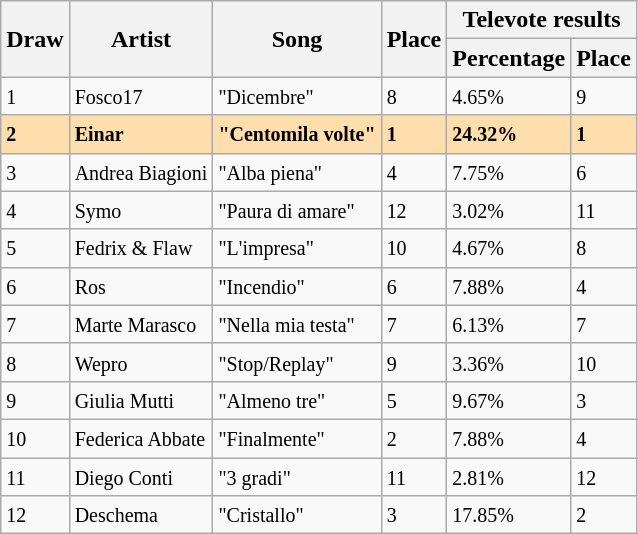<table class="wikitable sortable">
<tr>
<th rowspan="2">Draw</th>
<th rowspan="2">Artist</th>
<th rowspan="2">Song</th>
<th rowspan="2">Place</th>
<th colspan="2">Televote results</th>
</tr>
<tr>
<th>Percentage</th>
<th>Place</th>
</tr>
<tr>
<td><small>1</small></td>
<td><small>Fosco17</small></td>
<td><small>"Dicembre"</small></td>
<td><small>8</small></td>
<td><small>4.65%</small></td>
<td><small>9</small></td>
</tr>
<tr style="font-weight:bold; background:#FFDEAD;">
<td><small>2</small></td>
<td><small>Einar</small></td>
<td><small>"Centomila volte"</small></td>
<td><small>1</small></td>
<td><small>24.32%</small></td>
<td><small>1</small></td>
</tr>
<tr>
<td><small>3</small></td>
<td><small>Andrea Biagioni</small></td>
<td><small>"Alba piena"</small></td>
<td><small>4</small></td>
<td><small>7.75%</small></td>
<td><small>6</small></td>
</tr>
<tr>
<td><small>4</small></td>
<td><small>Symo</small></td>
<td><small>"Paura di amare"</small></td>
<td><small>12</small></td>
<td><small>3.02%</small></td>
<td><small>11</small></td>
</tr>
<tr>
<td><small>5</small></td>
<td><small>Fedrix & Flaw</small></td>
<td><small>"L'impresa"</small></td>
<td><small>10</small></td>
<td><small>4.67%</small></td>
<td><small>8</small></td>
</tr>
<tr>
<td><small>6</small></td>
<td><small>Ros</small></td>
<td><small>"Incendio"</small></td>
<td><small>6</small></td>
<td><small>7.88%</small></td>
<td><small>4</small></td>
</tr>
<tr>
<td><small>7</small></td>
<td><small>Marte Marasco</small></td>
<td><small>"Nella mia testa"</small></td>
<td><small>7</small></td>
<td><small>6.13%</small></td>
<td><small>7</small></td>
</tr>
<tr>
<td><small>8</small></td>
<td><small>Wepro</small></td>
<td><small>"Stop/Replay"</small></td>
<td><small>9</small></td>
<td><small>3.36%</small></td>
<td><small>10</small></td>
</tr>
<tr>
<td><small>9</small></td>
<td><small>Giulia Mutti</small></td>
<td><small>"Almeno tre"</small></td>
<td><small>5</small></td>
<td><small>9.67%</small></td>
<td><small>3</small></td>
</tr>
<tr>
<td><small>10</small></td>
<td><small>Federica Abbate</small></td>
<td><small>"Finalmente"</small></td>
<td><small>2</small></td>
<td><small>7.88%</small></td>
<td><small>4</small></td>
</tr>
<tr>
<td><small>11</small></td>
<td><small>Diego Conti</small></td>
<td><small>"3 gradi"</small></td>
<td><small>11</small></td>
<td><small>2.81%</small></td>
<td><small>12</small></td>
</tr>
<tr>
<td><small>12</small></td>
<td><small>Deschema</small></td>
<td><small>"Cristallo"</small></td>
<td><small>3</small></td>
<td><small>17.85%</small></td>
<td><small>2</small></td>
</tr>
</table>
